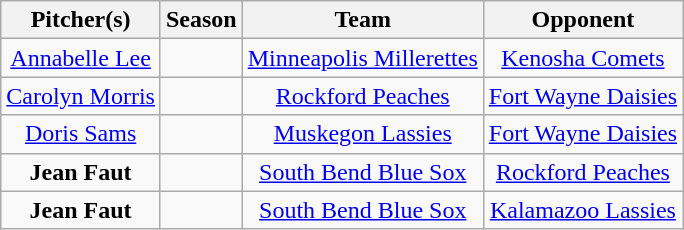<table class="wikitable">
<tr>
<th>Pitcher(s)</th>
<th>Season</th>
<th>Team</th>
<th>Opponent</th>
</tr>
<tr align="center">
<td><a href='#'>Annabelle Lee</a></td>
<td></td>
<td><a href='#'>Minneapolis Millerettes</a></td>
<td><a href='#'>Kenosha Comets</a></td>
</tr>
<tr align="center">
<td><a href='#'>Carolyn Morris</a></td>
<td></td>
<td><a href='#'>Rockford Peaches</a></td>
<td><a href='#'>Fort Wayne Daisies</a></td>
</tr>
<tr align="center">
<td><a href='#'>Doris Sams</a></td>
<td></td>
<td><a href='#'>Muskegon Lassies</a></td>
<td><a href='#'>Fort Wayne Daisies</a></td>
</tr>
<tr align="center">
<td><strong>Jean Faut</strong></td>
<td></td>
<td><a href='#'>South Bend Blue Sox</a></td>
<td><a href='#'>Rockford Peaches</a></td>
</tr>
<tr align="center">
<td><strong>Jean Faut</strong></td>
<td></td>
<td><a href='#'>South Bend Blue Sox</a></td>
<td><a href='#'>Kalamazoo Lassies</a></td>
</tr>
</table>
